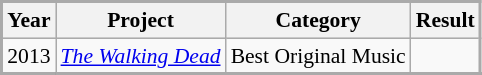<table class="wikitable" style="border:2px #aaa solid; font-size:90%;">
<tr style="background:#ccc; text-align:center;">
<th>Year</th>
<th>Project</th>
<th>Category</th>
<th>Result</th>
</tr>
<tr>
<td>2013</td>
<td><em><a href='#'>The Walking Dead</a></em></td>
<td>Best Original Music</td>
<td></td>
</tr>
<tr>
</tr>
<tr style="border-top:2px solid gray;">
</tr>
</table>
